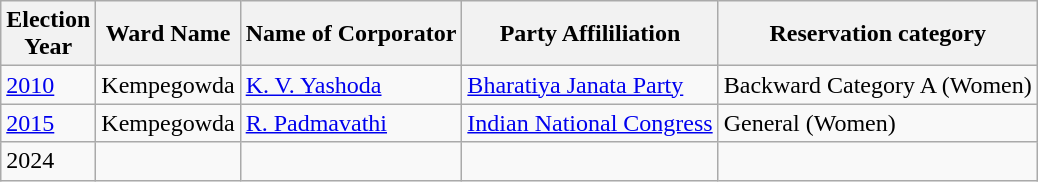<table class="wikitable sortable">
<tr>
<th>Election<br> Year</th>
<th>Ward Name</th>
<th>Name of Corporator</th>
<th>Party Affililiation</th>
<th>Reservation category</th>
</tr>
<tr>
<td><a href='#'>2010</a></td>
<td>Kempegowda</td>
<td><a href='#'>K. V. Yashoda</a></td>
<td><a href='#'>Bharatiya Janata Party</a></td>
<td>Backward Category A (Women)</td>
</tr>
<tr>
<td><a href='#'>2015</a></td>
<td>Kempegowda</td>
<td><a href='#'>R. Padmavathi</a></td>
<td><a href='#'>Indian National Congress</a></td>
<td>General (Women)</td>
</tr>
<tr>
<td>2024</td>
<td></td>
<td></td>
<td></td>
<td></td>
</tr>
</table>
